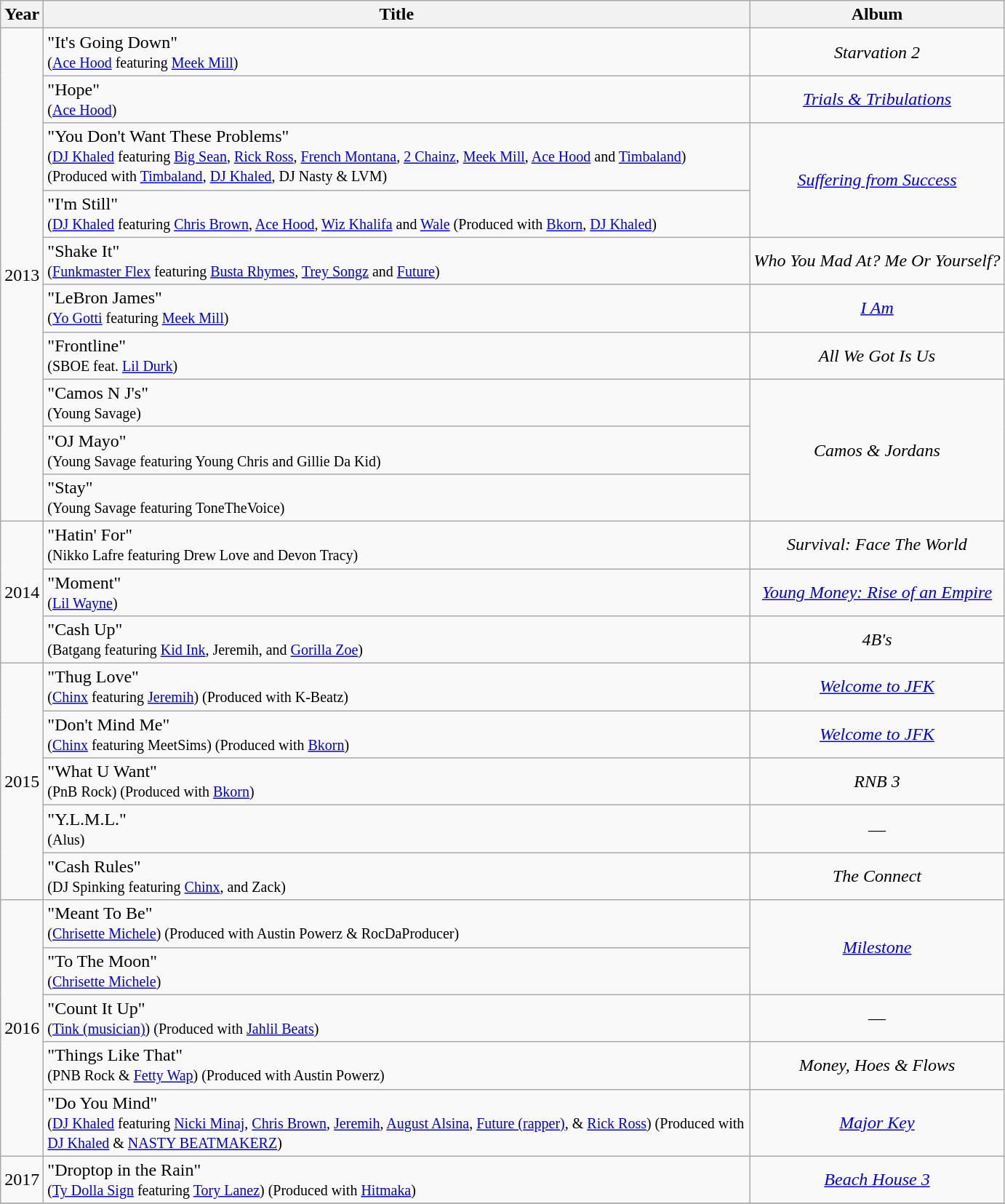<table class="wikitable plainrowheaders" style="text-align:center;" border="1">
<tr>
<th scope="col">Year</th>
<th scope="col" style="width:40em;">Title</th>
<th scope="col">Album</th>
</tr>
<tr>
<td rowspan=10>2013</td>
<td align=left>"It's Going Down"<br><small>(<a href='#'>Ace Hood</a> featuring <a href='#'>Meek Mill</a>)</small></td>
<td><em>Starvation 2</em></td>
</tr>
<tr>
<td align=left>"Hope"<br><small>(<a href='#'>Ace Hood</a>)</small></td>
<td><em><a href='#'>Trials & Tribulations</a></em></td>
</tr>
<tr>
<td align=left>"You Don't Want These Problems"<br><small>(<a href='#'>DJ Khaled</a> featuring <a href='#'>Big Sean</a>, <a href='#'>Rick Ross</a>, <a href='#'>French Montana</a>, <a href='#'>2 Chainz</a>, <a href='#'>Meek Mill</a>, <a href='#'>Ace Hood</a> and <a href='#'>Timbaland</a>) (Produced with <a href='#'>Timbaland</a>, <a href='#'>DJ Khaled</a>, DJ Nasty & LVM)</small></td>
<td rowspan=2><em><a href='#'>Suffering from Success</a></em></td>
</tr>
<tr>
<td align=left>"I'm Still"<br><small>(<a href='#'>DJ Khaled</a> featuring <a href='#'>Chris Brown</a>, <a href='#'>Ace Hood</a>, <a href='#'>Wiz Khalifa</a> and <a href='#'>Wale</a> (Produced with <a href='#'>Bkorn</a>, <a href='#'>DJ Khaled</a>)</small></td>
</tr>
<tr>
<td align=left>"Shake It"<br><small>(<a href='#'>Funkmaster Flex</a> featuring <a href='#'>Busta Rhymes</a>, <a href='#'>Trey Songz</a> and <a href='#'>Future</a>)</small></td>
<td><em>Who You Mad At? Me Or Yourself?</em></td>
</tr>
<tr>
<td align=left>"LeBron James"<br><small>(<a href='#'>Yo Gotti</a> featuring <a href='#'>Meek Mill</a>)</small></td>
<td><em><a href='#'>I Am</a></em></td>
</tr>
<tr>
<td align=left>"Frontline"<br><small>(SBOE feat. <a href='#'>Lil Durk</a>)</small></td>
<td><em>All We Got Is Us</em></td>
</tr>
<tr>
<td align=left>"Camos N J's"<br><small>(Young Savage)</small></td>
<td rowspan="3"><em>Camos & Jordans</em></td>
</tr>
<tr>
<td align=left>"OJ Mayo"<br><small>(Young Savage featuring Young Chris and Gillie Da Kid)</small></td>
</tr>
<tr>
<td align=left>"Stay"<br><small>(Young Savage featuring ToneTheVoice)</small></td>
</tr>
<tr>
<td rowspan="3">2014</td>
<td align=left>"Hatin' For"<br><small>(Nikko Lafre featuring Drew Love and Devon Tracy)</small></td>
<td><em>Survival: Face The World</em></td>
</tr>
<tr>
<td align=left>"Moment"<br><small>(<a href='#'>Lil Wayne</a>)</small></td>
<td><em><a href='#'>Young Money: Rise of an Empire</a></em></td>
</tr>
<tr>
<td align=left>"Cash Up"<br><small>(Batgang featuring <a href='#'>Kid Ink</a>, Jeremih, and <a href='#'>Gorilla Zoe</a>)</small></td>
<td><em>4B's</em></td>
</tr>
<tr>
<td rowspan="5">2015</td>
<td align=left>"Thug Love"<br><small>(<a href='#'>Chinx</a> featuring <a href='#'>Jeremih</a>) (Produced with K-Beatz)</small></td>
<td><em><a href='#'>Welcome to JFK</a></em></td>
</tr>
<tr>
<td align=left>"Don't Mind Me"<br><small>(<a href='#'>Chinx</a> featuring MeetSims) (Produced with <a href='#'>Bkorn</a>)</small></td>
<td><em><a href='#'>Welcome to JFK</a></em></td>
</tr>
<tr>
<td align=left>"What U Want"<br><small>(PnB Rock) (Produced with <a href='#'>Bkorn</a>)</small></td>
<td><em>RNB 3</em></td>
</tr>
<tr>
<td align=left>"Y.L.M.L."<br><small>(Alus)</small></td>
<td>—</td>
</tr>
<tr>
<td align=left>"Cash Rules"<br><small>(DJ Spinking featuring <a href='#'>Chinx</a>, and Zack)</small></td>
<td><em>The Connect</em></td>
</tr>
<tr>
<td rowspan="5">2016</td>
<td align=left>"Meant To Be"<br><small>(<a href='#'>Chrisette Michele</a>) (Produced with Austin Powerz & RocDaProducer)</small></td>
<td rowspan="2"><em><a href='#'>Milestone</a></em></td>
</tr>
<tr>
<td align=left>"To The Moon"<br><small>(<a href='#'>Chrisette Michele</a>)</small></td>
</tr>
<tr>
<td align=left>"Count It Up"<br><small>(<a href='#'>Tink (musician)</a>) (Produced with <a href='#'>Jahlil Beats</a>)</small></td>
<td>—</td>
</tr>
<tr>
<td align=left>"Things Like That"<br><small>(PNB Rock & <a href='#'>Fetty Wap</a>) (Produced with Austin Powerz)</small></td>
<td><em>Money, Hoes & Flows</em></td>
</tr>
<tr>
<td align=left>"Do You Mind"<br><small>(<a href='#'>DJ Khaled</a> featuring <a href='#'>Nicki Minaj</a>, <a href='#'>Chris Brown</a>, <a href='#'>Jeremih</a>, <a href='#'>August Alsina</a>, <a href='#'>Future (rapper)</a>, & <a href='#'>Rick Ross</a>) (Produced with <a href='#'>DJ Khaled</a> & <a href='#'>NASTY BEATMAKERZ</a>)</small></td>
<td><em><a href='#'>Major Key</a></em></td>
</tr>
<tr>
<td>2017</td>
<td align=left>"Droptop in the Rain"<br><small>(<a href='#'>Ty Dolla Sign</a> featuring <a href='#'>Tory Lanez</a>) (Produced with <a href='#'>Hitmaka</a>)</small></td>
<td><em><a href='#'>Beach House 3</a></em></td>
</tr>
<tr>
</tr>
</table>
